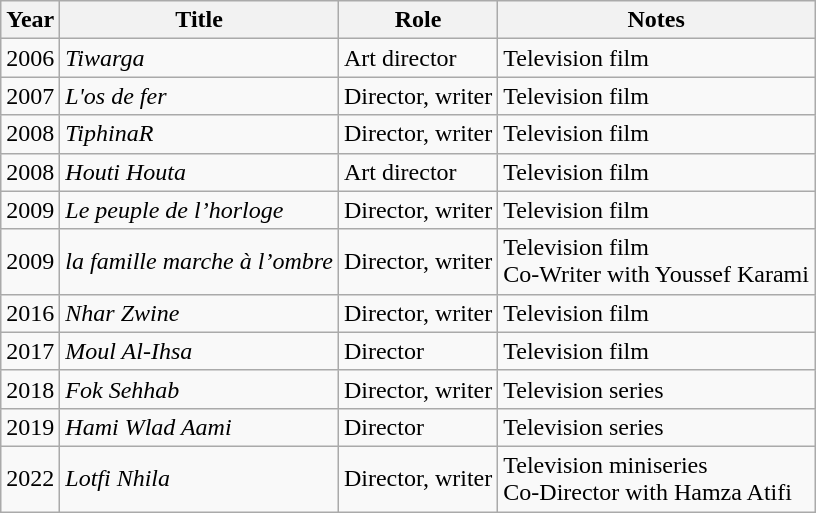<table class="wikitable sortable">
<tr>
<th>Year</th>
<th>Title</th>
<th>Role</th>
<th class="unsortable">Notes</th>
</tr>
<tr>
<td>2006</td>
<td><em>Tiwarga</em></td>
<td>Art director</td>
<td>Television film</td>
</tr>
<tr>
<td>2007</td>
<td><em>L'os de fer</em></td>
<td>Director, writer</td>
<td>Television film</td>
</tr>
<tr>
<td>2008</td>
<td><em>TiphinaR</em></td>
<td>Director, writer</td>
<td>Television film</td>
</tr>
<tr>
<td>2008</td>
<td><em>Houti Houta</em></td>
<td>Art director</td>
<td>Television film</td>
</tr>
<tr>
<td>2009</td>
<td><em>Le peuple de l’horloge</em></td>
<td>Director, writer</td>
<td>Television film</td>
</tr>
<tr>
<td>2009</td>
<td><em>la famille marche à l’ombre</em></td>
<td>Director, writer</td>
<td>Television film<br>Co-Writer with Youssef Karami</td>
</tr>
<tr>
<td>2016</td>
<td><em>Nhar Zwine</em></td>
<td>Director, writer</td>
<td>Television film</td>
</tr>
<tr>
<td>2017</td>
<td><em>Moul Al-Ihsa</em></td>
<td>Director</td>
<td>Television film</td>
</tr>
<tr>
<td>2018</td>
<td><em>Fok Sehhab</em></td>
<td>Director, writer</td>
<td>Television series</td>
</tr>
<tr>
<td>2019</td>
<td><em>Hami Wlad Aami</em></td>
<td>Director</td>
<td>Television series</td>
</tr>
<tr>
<td>2022</td>
<td><em>Lotfi Nhila</em></td>
<td>Director, writer</td>
<td>Television miniseries<br>Co-Director with Hamza Atifi</td>
</tr>
</table>
